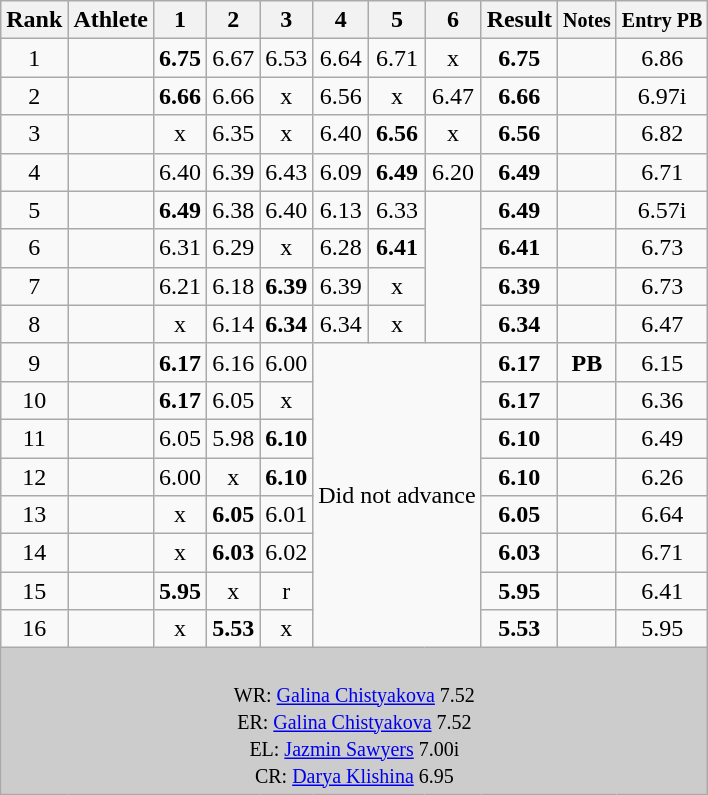<table class="wikitable sortable" style="text-align:center;">
<tr>
<th>Rank</th>
<th>Athlete</th>
<th>1</th>
<th>2</th>
<th>3</th>
<th>4</th>
<th>5</th>
<th>6</th>
<th>Result</th>
<th><small>Notes</small></th>
<th><small>Entry PB</small></th>
</tr>
<tr>
<td>1</td>
<td align=left></td>
<td><strong>6.75</strong></td>
<td>6.67</td>
<td>6.53</td>
<td>6.64</td>
<td>6.71</td>
<td>x</td>
<td><strong>6.75</strong></td>
<td></td>
<td>6.86</td>
</tr>
<tr>
<td>2</td>
<td align=left></td>
<td><strong>6.66</strong></td>
<td>6.66</td>
<td>x</td>
<td>6.56</td>
<td>x</td>
<td>6.47</td>
<td><strong>6.66</strong></td>
<td></td>
<td>6.97i</td>
</tr>
<tr>
<td>3</td>
<td align=left></td>
<td>x</td>
<td>6.35</td>
<td>x</td>
<td>6.40</td>
<td><strong>6.56</strong></td>
<td>x</td>
<td><strong>6.56</strong></td>
<td></td>
<td>6.82</td>
</tr>
<tr>
<td>4</td>
<td align=left></td>
<td>6.40</td>
<td>6.39</td>
<td>6.43</td>
<td>6.09</td>
<td><strong>6.49</strong></td>
<td>6.20</td>
<td><strong>6.49</strong></td>
<td></td>
<td>6.71</td>
</tr>
<tr>
<td>5</td>
<td align=left></td>
<td><strong>6.49</strong></td>
<td>6.38</td>
<td>6.40</td>
<td>6.13</td>
<td>6.33</td>
<td rowspan=4></td>
<td><strong>6.49</strong></td>
<td></td>
<td>6.57i</td>
</tr>
<tr>
<td>6</td>
<td align=left></td>
<td>6.31</td>
<td>6.29</td>
<td>x</td>
<td>6.28</td>
<td><strong>6.41</strong></td>
<td><strong>6.41</strong></td>
<td></td>
<td>6.73</td>
</tr>
<tr>
<td>7</td>
<td align=left></td>
<td>6.21</td>
<td>6.18</td>
<td><strong>6.39</strong></td>
<td>6.39</td>
<td>x</td>
<td><strong>6.39</strong></td>
<td></td>
<td>6.73</td>
</tr>
<tr>
<td>8</td>
<td align=left></td>
<td>x</td>
<td>6.14</td>
<td><strong>6.34</strong></td>
<td>6.34</td>
<td>x</td>
<td><strong>6.34</strong></td>
<td></td>
<td>6.47</td>
</tr>
<tr>
<td>9</td>
<td align=left></td>
<td><strong>6.17</strong></td>
<td>6.16</td>
<td>6.00</td>
<td rowspan=8 colspan=3>Did not advance</td>
<td><strong>6.17</strong></td>
<td><strong>PB</strong></td>
<td>6.15</td>
</tr>
<tr>
<td>10</td>
<td align=left></td>
<td><strong>6.17</strong></td>
<td>6.05</td>
<td>x</td>
<td><strong>6.17</strong></td>
<td></td>
<td>6.36</td>
</tr>
<tr>
<td>11</td>
<td align=left></td>
<td>6.05</td>
<td>5.98</td>
<td><strong>6.10</strong></td>
<td><strong>6.10</strong></td>
<td></td>
<td>6.49</td>
</tr>
<tr>
<td>12</td>
<td align=left></td>
<td>6.00</td>
<td>x</td>
<td><strong>6.10</strong></td>
<td><strong>6.10</strong></td>
<td></td>
<td>6.26</td>
</tr>
<tr>
<td>13</td>
<td align=left></td>
<td>x</td>
<td><strong>6.05</strong></td>
<td>6.01</td>
<td><strong>6.05</strong></td>
<td></td>
<td>6.64</td>
</tr>
<tr>
<td>14</td>
<td align=left></td>
<td>x</td>
<td><strong>6.03</strong></td>
<td>6.02</td>
<td><strong>6.03</strong></td>
<td></td>
<td>6.71</td>
</tr>
<tr>
<td>15</td>
<td align=left></td>
<td><strong>5.95</strong></td>
<td>x</td>
<td>r</td>
<td><strong>5.95</strong></td>
<td></td>
<td>6.41</td>
</tr>
<tr>
<td>16</td>
<td align=left></td>
<td>x</td>
<td><strong>5.53</strong></td>
<td>x</td>
<td><strong>5.53</strong></td>
<td></td>
<td>5.95</td>
</tr>
<tr>
<td colspan="11" bgcolor="#cccccc"><br>
<small>WR:  <a href='#'>Galina Chistyakova</a> 7.52<br>ER:  <a href='#'>Galina Chistyakova</a> 7.52<br></small>
<small>EL:   <a href='#'>Jazmin Sawyers</a> 7.00i<br>CR:  <a href='#'>Darya Klishina</a> 6.95</small></td>
</tr>
</table>
